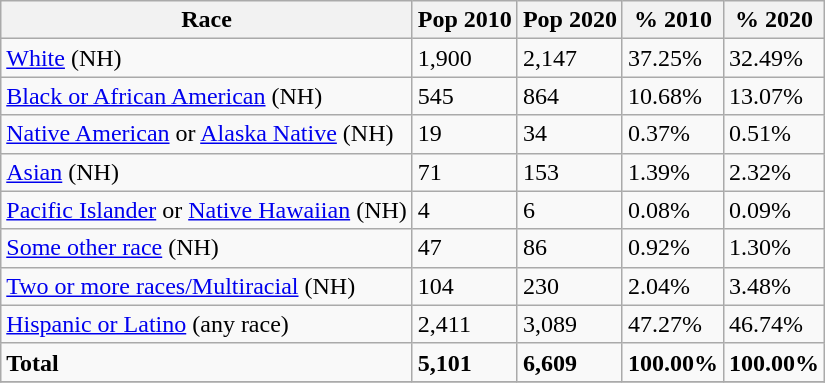<table class="wikitable">
<tr>
<th>Race</th>
<th>Pop 2010</th>
<th>Pop 2020</th>
<th>% 2010</th>
<th>% 2020</th>
</tr>
<tr>
<td><a href='#'>White</a> (NH)</td>
<td>1,900</td>
<td>2,147</td>
<td>37.25%</td>
<td>32.49%</td>
</tr>
<tr>
<td><a href='#'>Black or African American</a> (NH)</td>
<td>545</td>
<td>864</td>
<td>10.68%</td>
<td>13.07%</td>
</tr>
<tr>
<td><a href='#'>Native American</a> or <a href='#'>Alaska Native</a> (NH)</td>
<td>19</td>
<td>34</td>
<td>0.37%</td>
<td>0.51%</td>
</tr>
<tr>
<td><a href='#'>Asian</a> (NH)</td>
<td>71</td>
<td>153</td>
<td>1.39%</td>
<td>2.32%</td>
</tr>
<tr>
<td><a href='#'>Pacific Islander</a> or <a href='#'>Native Hawaiian</a> (NH)</td>
<td>4</td>
<td>6</td>
<td>0.08%</td>
<td>0.09%</td>
</tr>
<tr>
<td><a href='#'>Some other race</a> (NH)</td>
<td>47</td>
<td>86</td>
<td>0.92%</td>
<td>1.30%</td>
</tr>
<tr>
<td><a href='#'>Two or more races/Multiracial</a> (NH)</td>
<td>104</td>
<td>230</td>
<td>2.04%</td>
<td>3.48%</td>
</tr>
<tr>
<td><a href='#'>Hispanic or Latino</a> (any race)</td>
<td>2,411</td>
<td>3,089</td>
<td>47.27%</td>
<td>46.74%</td>
</tr>
<tr>
<td><strong>Total</strong></td>
<td><strong>5,101</strong></td>
<td><strong>6,609</strong></td>
<td><strong>100.00%</strong></td>
<td><strong>100.00%</strong></td>
</tr>
<tr>
</tr>
</table>
